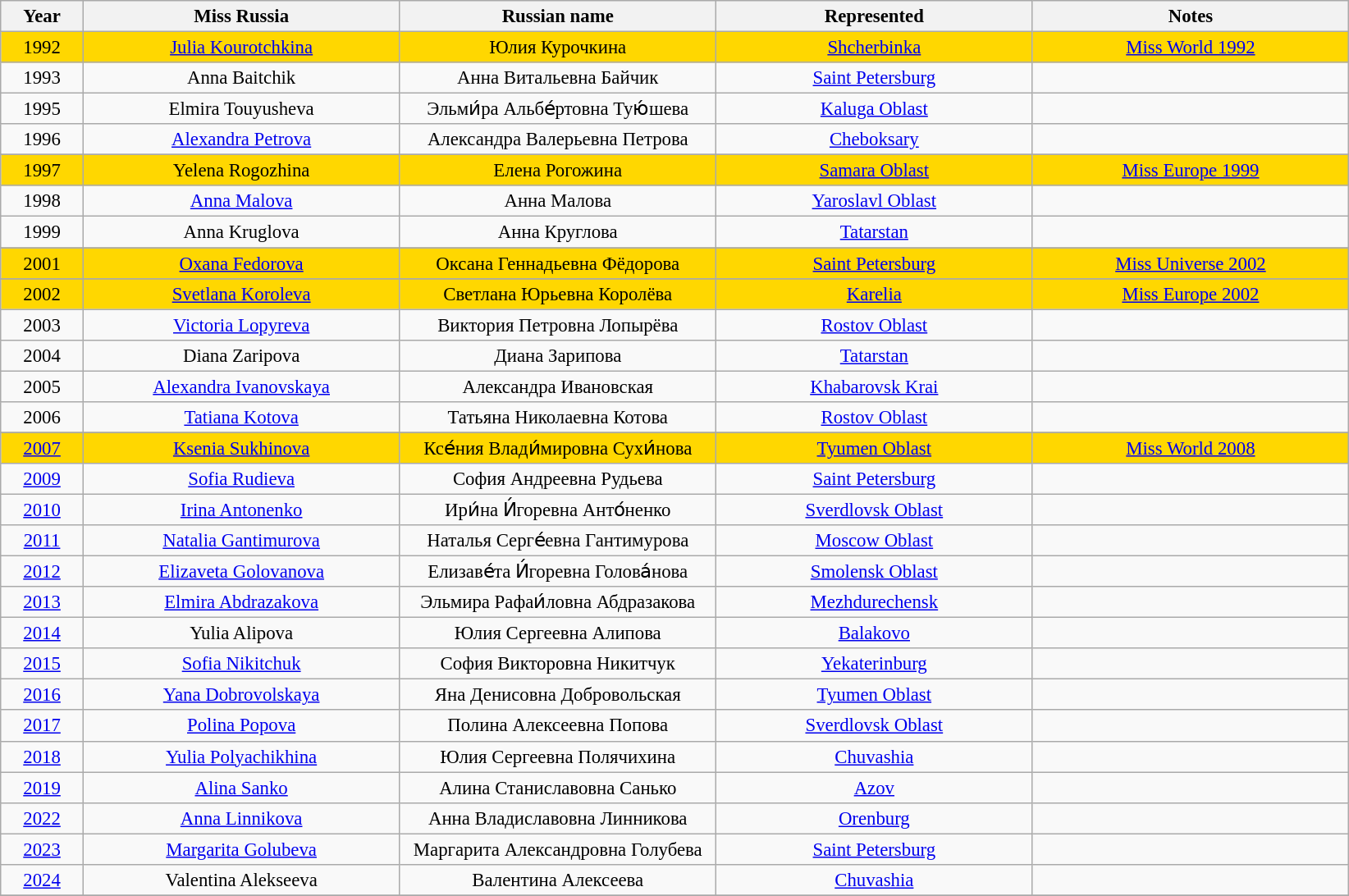<table class="wikitable " style="font-size: 95%; text-align:center">
<tr>
<th width="60">Year</th>
<th width="250">Miss Russia</th>
<th width="250">Russian name</th>
<th width="250">Represented</th>
<th width="250">Notes</th>
</tr>
<tr style="background-color: gold; ">
<td>1992</td>
<td><a href='#'>Julia Kourotchkina</a></td>
<td>Юлия Курочкина</td>
<td><a href='#'>Shcherbinka</a></td>
<td><a href='#'>Miss World 1992</a></td>
</tr>
<tr>
<td>1993</td>
<td>Anna Baitchik</td>
<td>Анна Витальевна Байчик</td>
<td><a href='#'>Saint Petersburg</a></td>
<td></td>
</tr>
<tr>
<td>1995</td>
<td>Elmira Touyusheva</td>
<td>Эльми́ра Альбе́ртовна Тую́шева</td>
<td><a href='#'>Kaluga Oblast</a></td>
<td></td>
</tr>
<tr>
<td>1996</td>
<td><a href='#'>Alexandra Petrova</a></td>
<td>Александра Валерьевна Петрова</td>
<td><a href='#'>Cheboksary</a></td>
<td></td>
</tr>
<tr>
</tr>
<tr style="background-color: gold; ">
<td>1997</td>
<td>Yelena Rogozhina</td>
<td>Елена Рогожина</td>
<td><a href='#'>Samara Oblast</a></td>
<td><a href='#'>Miss Europe 1999</a></td>
</tr>
<tr>
<td>1998</td>
<td><a href='#'>Anna Malova</a></td>
<td>Анна Малова</td>
<td><a href='#'>Yaroslavl Oblast</a></td>
<td></td>
</tr>
<tr>
<td>1999</td>
<td>Anna Kruglova</td>
<td>Анна Круглова</td>
<td><a href='#'>Tatarstan</a></td>
<td></td>
</tr>
<tr>
</tr>
<tr style="background-color: gold; ">
<td>2001</td>
<td><a href='#'>Oxana Fedorova</a></td>
<td>Оксана Геннадьевна Фёдорова</td>
<td><a href='#'>Saint Petersburg</a></td>
<td><a href='#'>Miss Universe 2002</a></td>
</tr>
<tr>
</tr>
<tr style="background-color: gold; ">
<td>2002</td>
<td><a href='#'>Svetlana Koroleva</a></td>
<td>Светлана Юрьевна Королёва</td>
<td><a href='#'>Karelia</a></td>
<td><a href='#'>Miss Europe 2002</a></td>
</tr>
<tr>
<td>2003</td>
<td><a href='#'>Victoria Lopyreva</a></td>
<td>Виктория Петровна Лопырёва</td>
<td><a href='#'>Rostov Oblast</a></td>
<td></td>
</tr>
<tr>
<td>2004</td>
<td>Diana Zaripova</td>
<td>Диана Зарипова</td>
<td><a href='#'>Tatarstan</a></td>
<td></td>
</tr>
<tr>
<td>2005</td>
<td><a href='#'>Alexandra Ivanovskaya</a></td>
<td>Александра Ивановская</td>
<td><a href='#'>Khabarovsk Krai</a></td>
<td></td>
</tr>
<tr>
<td>2006</td>
<td><a href='#'>Tatiana Kotova</a></td>
<td>Татьяна Николаевна Котова</td>
<td><a href='#'>Rostov Oblast</a></td>
<td></td>
</tr>
<tr>
</tr>
<tr style="background-color: gold; ">
<td><a href='#'>2007</a></td>
<td><a href='#'>Ksenia Sukhinova</a></td>
<td>Ксе́ния Влади́мировна Сухи́нова</td>
<td><a href='#'>Tyumen Oblast</a></td>
<td><a href='#'>Miss World 2008</a></td>
</tr>
<tr>
<td><a href='#'>2009</a></td>
<td><a href='#'>Sofia Rudieva</a></td>
<td>София Андреевна Рудьева</td>
<td><a href='#'>Saint Petersburg</a></td>
<td></td>
</tr>
<tr>
<td><a href='#'>2010</a></td>
<td><a href='#'>Irina Antonenko</a></td>
<td>Ири́на И́горевна Анто́ненко</td>
<td><a href='#'>Sverdlovsk Oblast</a></td>
<td></td>
</tr>
<tr>
<td><a href='#'>2011</a></td>
<td><a href='#'>Natalia Gantimurova</a></td>
<td>Наталья Серге́евна Гантимурова</td>
<td><a href='#'>Moscow Oblast</a></td>
<td></td>
</tr>
<tr>
<td><a href='#'>2012</a></td>
<td><a href='#'>Elizaveta Golovanova</a></td>
<td>Елизаве́та И́горевна Голова́нова</td>
<td><a href='#'>Smolensk Oblast</a></td>
<td></td>
</tr>
<tr>
<td><a href='#'>2013</a></td>
<td><a href='#'>Elmira Abdrazakova</a></td>
<td>Эльмира Рафаи́ловна Абдразакова</td>
<td><a href='#'>Mezhdurechensk</a></td>
<td></td>
</tr>
<tr>
<td><a href='#'>2014</a></td>
<td>Yulia Alipova</td>
<td>Юлия Сергеевна Алипова</td>
<td><a href='#'>Balakovo</a></td>
<td></td>
</tr>
<tr>
<td><a href='#'>2015</a></td>
<td><a href='#'>Sofia Nikitchuk</a></td>
<td>София Викторовна Никитчук</td>
<td><a href='#'>Yekaterinburg</a></td>
<td></td>
</tr>
<tr>
<td><a href='#'>2016</a></td>
<td><a href='#'>Yana Dobrovolskaya</a></td>
<td>Яна Денисовна Добровольская</td>
<td><a href='#'>Tyumen Oblast</a></td>
<td></td>
</tr>
<tr>
<td><a href='#'>2017</a></td>
<td><a href='#'>Polina Popova</a></td>
<td>Полина Алексеевна Попова</td>
<td><a href='#'>Sverdlovsk Oblast</a></td>
<td></td>
</tr>
<tr>
<td><a href='#'>2018</a></td>
<td><a href='#'>Yulia Polyachikhina</a></td>
<td>Юлия Сергеевна Полячихина</td>
<td><a href='#'>Chuvashia</a></td>
<td></td>
</tr>
<tr>
<td><a href='#'>2019</a></td>
<td><a href='#'>Alina Sanko</a></td>
<td>Алина Станиславовна Санько</td>
<td><a href='#'>Azov</a></td>
<td></td>
</tr>
<tr>
<td><a href='#'>2022</a></td>
<td><a href='#'>Anna Linnikova</a></td>
<td>Анна Владиславовна Линникова</td>
<td><a href='#'>Orenburg</a></td>
<td></td>
</tr>
<tr>
<td><a href='#'>2023</a></td>
<td><a href='#'>Margarita Golubeva</a></td>
<td>Маргарита Александровна Голубева</td>
<td><a href='#'>Saint Petersburg</a></td>
<td></td>
</tr>
<tr>
<td><a href='#'>2024</a></td>
<td>Valentina Alekseeva</td>
<td>Валентина Алексеева</td>
<td><a href='#'>Chuvashia</a></td>
<td></td>
</tr>
<tr>
</tr>
</table>
